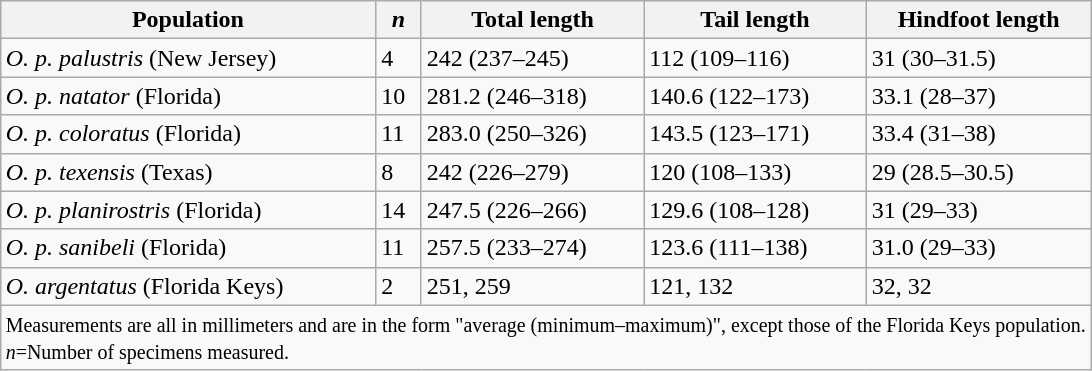<table class="wikitable sortable" style="float: right; align: right; margin-left: 0.5em">
<tr>
<th>Population</th>
<th><em>n</em></th>
<th>Total length</th>
<th>Tail length</th>
<th>Hindfoot length</th>
</tr>
<tr>
<td><em>O. p. palustris</em> (New Jersey)</td>
<td>4</td>
<td>242 (237–245)</td>
<td>112 (109–116)</td>
<td>31 (30–31.5)</td>
</tr>
<tr>
<td><em>O. p. natator</em> (Florida)</td>
<td>10</td>
<td>281.2 (246–318)</td>
<td>140.6 (122–173)</td>
<td>33.1 (28–37)</td>
</tr>
<tr>
<td><em>O. p. coloratus</em> (Florida)</td>
<td>11</td>
<td>283.0 (250–326)</td>
<td>143.5 (123–171)</td>
<td>33.4 (31–38)</td>
</tr>
<tr>
<td><em>O. p. texensis</em> (Texas)</td>
<td>8</td>
<td>242 (226–279)</td>
<td>120 (108–133)</td>
<td>29 (28.5–30.5)</td>
</tr>
<tr>
<td><em>O. p. planirostris</em> (Florida)</td>
<td>14</td>
<td>247.5 (226–266)</td>
<td>129.6 (108–128)</td>
<td>31 (29–33)</td>
</tr>
<tr>
<td><em>O. p. sanibeli</em> (Florida)</td>
<td>11</td>
<td>257.5 (233–274)</td>
<td>123.6 (111–138)</td>
<td>31.0 (29–33)</td>
</tr>
<tr>
<td><em>O. argentatus</em> (Florida Keys)</td>
<td>2</td>
<td>251, 259</td>
<td>121, 132</td>
<td>32, 32</td>
</tr>
<tr>
<td colspan="5"><small>Measurements are all in millimeters and are in the form "average (minimum–maximum)", except those of the Florida Keys population.</small><br><small><em>n</em>=Number of specimens measured.</small></td>
</tr>
</table>
